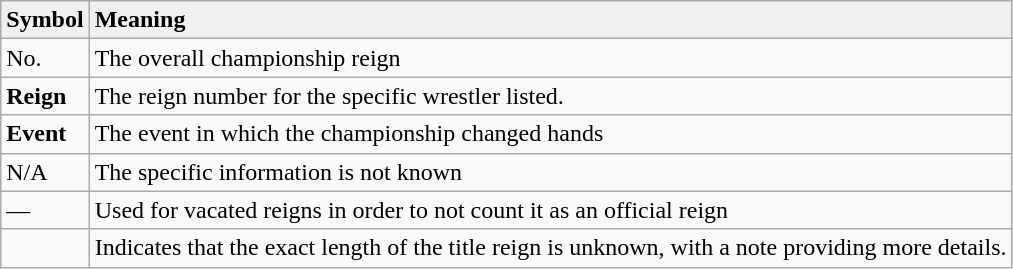<table class="wikitable">
<tr>
<td style="background: #f0f0f0;"><strong>Symbol</strong></td>
<td style="background: #f0f0f0;"><strong>Meaning</strong></td>
</tr>
<tr>
<td>No.</td>
<td>The overall championship reign</td>
</tr>
<tr>
<td><strong>Reign</strong></td>
<td>The reign number for the specific wrestler listed.</td>
</tr>
<tr>
<td><strong>Event</strong></td>
<td>The event in which the championship changed hands</td>
</tr>
<tr>
<td>N/A</td>
<td>The specific information is not known</td>
</tr>
<tr>
<td>—</td>
<td>Used for vacated reigns in order to not count it as an official reign</td>
</tr>
<tr>
<td></td>
<td>Indicates that the exact length of the title reign is unknown, with a note providing more details.</td>
</tr>
</table>
